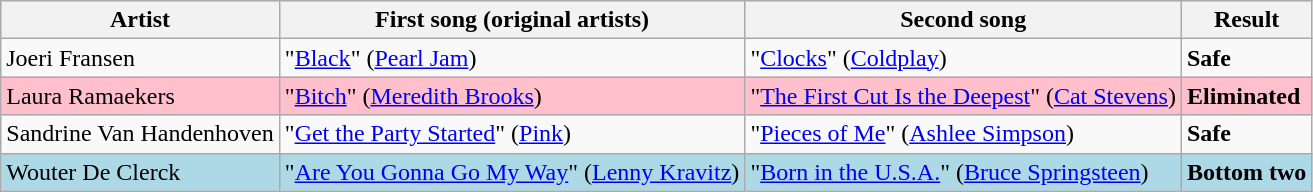<table class=wikitable>
<tr>
<th>Artist</th>
<th>First song (original artists)</th>
<th>Second song</th>
<th>Result</th>
</tr>
<tr>
<td>Joeri Fransen</td>
<td>"<a href='#'>Black</a>" (<a href='#'>Pearl Jam</a>)</td>
<td>"<a href='#'>Clocks</a>" (<a href='#'>Coldplay</a>)</td>
<td><strong>Safe</strong></td>
</tr>
<tr style="background:pink;">
<td>Laura Ramaekers</td>
<td>"<a href='#'>Bitch</a>" (<a href='#'>Meredith Brooks</a>)</td>
<td>"<a href='#'>The First Cut Is the Deepest</a>" (<a href='#'>Cat Stevens</a>)</td>
<td><strong>Eliminated</strong></td>
</tr>
<tr>
<td>Sandrine Van Handenhoven</td>
<td>"<a href='#'>Get the Party Started</a>" (<a href='#'>Pink</a>)</td>
<td>"<a href='#'>Pieces of Me</a>" (<a href='#'>Ashlee Simpson</a>)</td>
<td><strong>Safe</strong></td>
</tr>
<tr style="background:lightblue;">
<td>Wouter De Clerck</td>
<td>"<a href='#'>Are You Gonna Go My Way</a>" (<a href='#'>Lenny Kravitz</a>)</td>
<td>"<a href='#'>Born in the U.S.A.</a>" (<a href='#'>Bruce Springsteen</a>)</td>
<td><strong>Bottom two</strong></td>
</tr>
</table>
